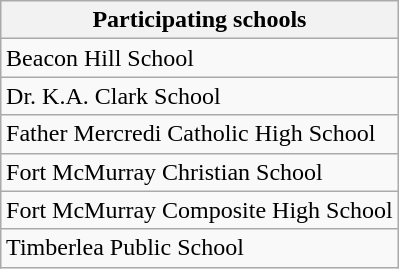<table class="wikitable" align=right>
<tr>
<th>Participating schools</th>
</tr>
<tr>
<td>Beacon Hill School</td>
</tr>
<tr>
<td>Dr. K.A. Clark School</td>
</tr>
<tr>
<td>Father Mercredi Catholic High School</td>
</tr>
<tr>
<td>Fort McMurray Christian School</td>
</tr>
<tr>
<td>Fort McMurray Composite High School</td>
</tr>
<tr>
<td>Timberlea Public School</td>
</tr>
</table>
